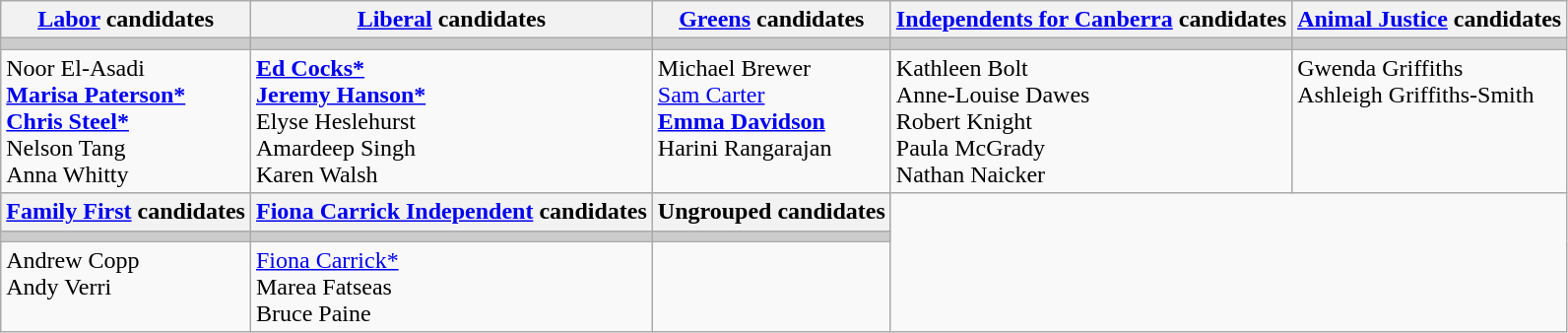<table class="wikitable">
<tr>
<th><a href='#'>Labor</a> candidates</th>
<th><a href='#'>Liberal</a> candidates</th>
<th><a href='#'>Greens</a> candidates</th>
<th><a href='#'>Independents for Canberra</a> candidates</th>
<th><a href='#'>Animal Justice</a> candidates</th>
</tr>
<tr bgcolor="#cccccc">
<td></td>
<td></td>
<td></td>
<td></td>
<td></td>
</tr>
<tr>
<td valign=top>Noor El-Asadi<br><strong><a href='#'>Marisa Paterson*</a></strong><br><strong><a href='#'>Chris Steel*</a></strong><br>Nelson Tang<br>Anna Whitty</td>
<td valign=top><strong><a href='#'>Ed Cocks*</a></strong><br><strong><a href='#'>Jeremy Hanson*</a></strong><br>Elyse Heslehurst<br>Amardeep Singh<br>Karen Walsh</td>
<td valign=top>Michael Brewer<br><a href='#'>Sam Carter</a><br><strong><a href='#'>Emma Davidson</a></strong><br>Harini Rangarajan</td>
<td valign=top>Kathleen Bolt<br>Anne-Louise Dawes<br>Robert Knight<br>Paula McGrady<br>Nathan Naicker</td>
<td valign=top>Gwenda Griffiths<br>Ashleigh Griffiths-Smith</td>
</tr>
<tr bgcolor="#cccccc">
<th><a href='#'>Family First</a> candidates</th>
<th><a href='#'>Fiona Carrick Independent</a> candidates</th>
<th>Ungrouped candidates</th>
</tr>
<tr bgcolor="#cccccc">
<td></td>
<td></td>
<td></td>
</tr>
<tr>
<td valign=top>Andrew Copp<br>Andy Verri</td>
<td valign=top><a href='#'>Fiona Carrick*</a><br>Marea Fatseas<br>Bruce Paine</td>
<td valign=top></td>
</tr>
</table>
